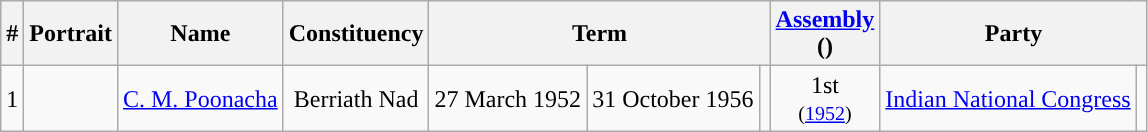<table class="wikitable" style="text-align:center">
<tr>
<th scope="col">#</th>
<th>Portrait</th>
<th scope="col">Name</th>
<th>Constituency</th>
<th colspan="3" scope="col">Term<br></th>
<th scope="col"><a href='#'>Assembly</a><br>()</th>
<th colspan="2" scope="col">Party</th>
</tr>
<tr>
<td>1</td>
<td></td>
<td><a href='#'>C. M. Poonacha</a></td>
<td>Berriath Nad</td>
<td>27 March 1952</td>
<td>31 October 1956</td>
<td></td>
<td>1st<br><small>(<a href='#'>1952</a>)</small></td>
<td><a href='#'>Indian National Congress</a></td>
<td style="background-color: "></td>
</tr>
</table>
